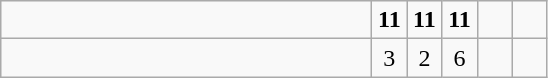<table class="wikitable">
<tr>
<td style="width:15em"></td>
<td align=center style="width:1em"><strong>11</strong></td>
<td align=center style="width:1em"><strong>11</strong></td>
<td align=center style="width:1em"><strong>11</strong></td>
<td align=center style="width:1em"></td>
<td align=center style="width:1em"></td>
</tr>
<tr>
<td style="width:15em"></td>
<td align=center style="width:1em">3</td>
<td align=center style="width:1em">2</td>
<td align=center style="width:1em">6</td>
<td align=center style="width:1em"></td>
<td align=center style="width:1em"></td>
</tr>
</table>
